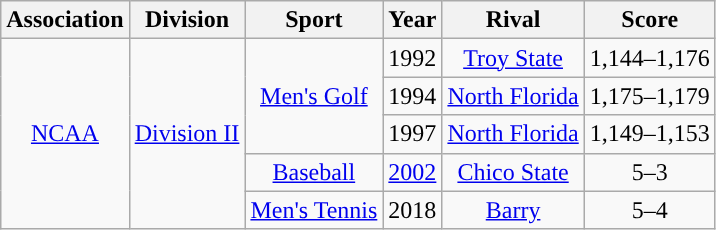<table class="wikitable" style="text-align:center">
<tr>
<th>Association</th>
<th>Division</th>
<th>Sport</th>
<th>Year</th>
<th>Rival</th>
<th>Score</th>
</tr>
<tr>
<td rowspan="5"><a href='#'>NCAA</a></td>
<td rowspan="5"><a href='#'>Division II</a></td>
<td rowspan="3"><a href='#'>Men's Golf</a></td>
<td>1992</td>
<td><a href='#'>Troy State</a></td>
<td>1,144–1,176</td>
</tr>
<tr>
<td>1994</td>
<td><a href='#'>North Florida</a></td>
<td>1,175–1,179</td>
</tr>
<tr>
<td>1997</td>
<td><a href='#'>North Florida</a></td>
<td>1,149–1,153</td>
</tr>
<tr>
<td rowspan="1"><a href='#'>Baseball</a></td>
<td><a href='#'>2002</a></td>
<td><a href='#'>Chico State</a></td>
<td>5–3</td>
</tr>
<tr>
<td rowspan="2"><a href='#'>Men's Tennis</a></td>
<td>2018</td>
<td><a href='#'>Barry</a></td>
<td>5–4</td>
</tr>
</table>
